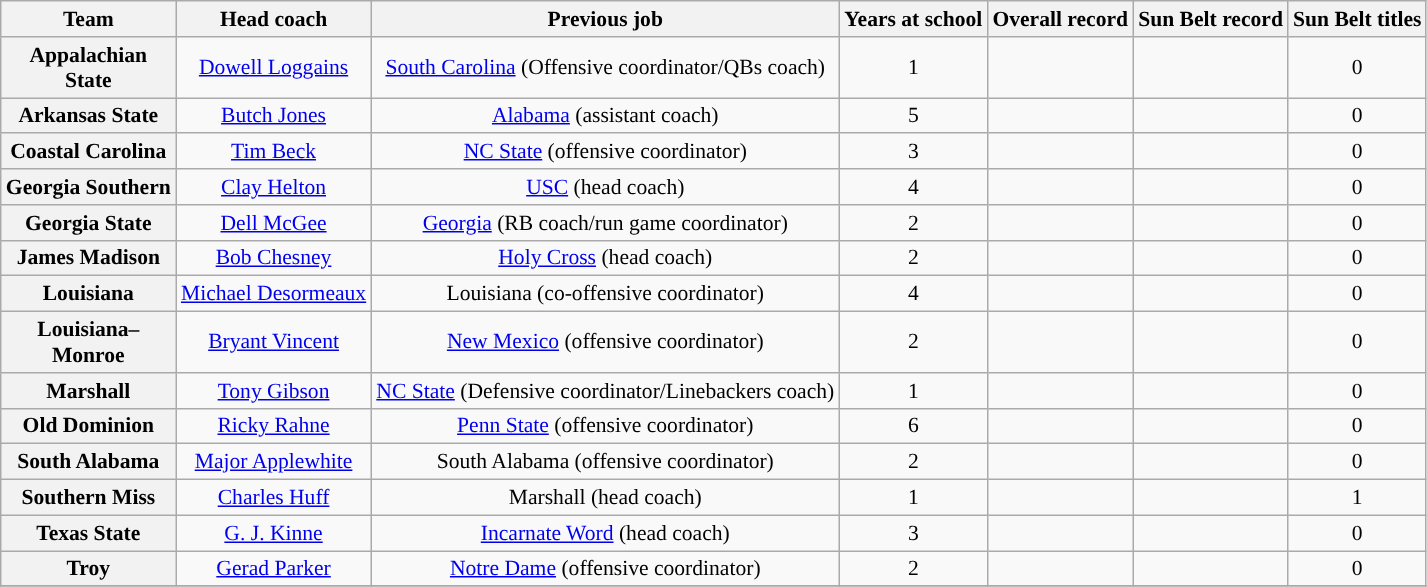<table class="wikitable source" style="text-align: center;font-size:90%;">
<tr>
<th width="110">Team</th>
<th>Head coach</th>
<th>Previous job</th>
<th>Years at school</th>
<th>Overall record</th>
<th>Sun Belt record</th>
<th>Sun Belt titles</th>
</tr>
<tr>
<th>Appalachian State</th>
<td><a href='#'>Dowell Loggains</a></td>
<td><a href='#'>South Carolina</a> (Offensive coordinator/QBs coach)</td>
<td>1</td>
<td></td>
<td></td>
<td>0</td>
</tr>
<tr>
<th>Arkansas State</th>
<td><a href='#'>Butch Jones</a></td>
<td><a href='#'>Alabama</a> (assistant coach)</td>
<td>5</td>
<td></td>
<td></td>
<td>0</td>
</tr>
<tr>
<th>Coastal Carolina</th>
<td><a href='#'>Tim Beck</a></td>
<td><a href='#'>NC State</a> (offensive coordinator)</td>
<td>3</td>
<td></td>
<td></td>
<td>0</td>
</tr>
<tr>
<th>Georgia Southern</th>
<td><a href='#'>Clay Helton</a></td>
<td><a href='#'>USC</a> (head coach)</td>
<td>4</td>
<td></td>
<td></td>
<td>0</td>
</tr>
<tr>
<th>Georgia State</th>
<td><a href='#'>Dell McGee</a></td>
<td><a href='#'>Georgia</a> (RB coach/run game coordinator)</td>
<td>2</td>
<td></td>
<td></td>
<td>0</td>
</tr>
<tr>
<th>James Madison</th>
<td><a href='#'>Bob Chesney</a></td>
<td><a href='#'>Holy Cross</a> (head coach)</td>
<td>2</td>
<td></td>
<td></td>
<td>0</td>
</tr>
<tr>
<th>Louisiana</th>
<td><a href='#'>Michael Desormeaux</a></td>
<td>Louisiana (co-offensive coordinator)</td>
<td>4</td>
<td></td>
<td></td>
<td>0</td>
</tr>
<tr>
<th>Louisiana–Monroe</th>
<td><a href='#'>Bryant Vincent</a></td>
<td><a href='#'>New Mexico</a> (offensive coordinator)</td>
<td>2</td>
<td></td>
<td></td>
<td>0</td>
</tr>
<tr>
<th>Marshall</th>
<td><a href='#'>Tony Gibson</a></td>
<td><a href='#'>NC State</a> (Defensive coordinator/Linebackers coach)</td>
<td>1</td>
<td></td>
<td></td>
<td>0</td>
</tr>
<tr>
<th>Old Dominion</th>
<td><a href='#'>Ricky Rahne</a></td>
<td><a href='#'>Penn State</a> (offensive coordinator)</td>
<td>6</td>
<td></td>
<td></td>
<td>0</td>
</tr>
<tr>
<th>South Alabama</th>
<td><a href='#'>Major Applewhite</a></td>
<td>South Alabama (offensive coordinator)</td>
<td>2</td>
<td></td>
<td></td>
<td>0</td>
</tr>
<tr>
<th>Southern Miss</th>
<td><a href='#'>Charles Huff</a></td>
<td>Marshall (head coach)</td>
<td>1</td>
<td></td>
<td></td>
<td>1</td>
</tr>
<tr>
<th>Texas State</th>
<td><a href='#'>G. J. Kinne</a></td>
<td><a href='#'>Incarnate Word</a> (head coach)</td>
<td>3</td>
<td></td>
<td></td>
<td>0</td>
</tr>
<tr>
<th>Troy</th>
<td><a href='#'>Gerad Parker</a></td>
<td><a href='#'>Notre Dame</a> (offensive coordinator)</td>
<td>2</td>
<td></td>
<td></td>
<td>0</td>
</tr>
<tr>
</tr>
</table>
